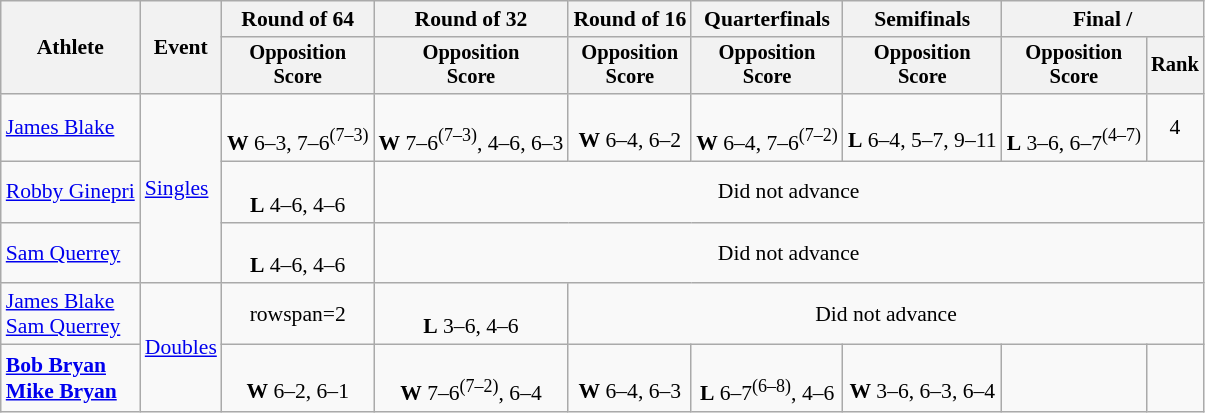<table class=wikitable style=font-size:90%;text-align:center>
<tr>
<th rowspan=2>Athlete</th>
<th rowspan=2>Event</th>
<th>Round of 64</th>
<th>Round of 32</th>
<th>Round of 16</th>
<th>Quarterfinals</th>
<th>Semifinals</th>
<th colspan=2>Final / </th>
</tr>
<tr style=font-size:95%>
<th>Opposition<br>Score</th>
<th>Opposition<br>Score</th>
<th>Opposition<br>Score</th>
<th>Opposition<br>Score</th>
<th>Opposition<br>Score</th>
<th>Opposition<br>Score</th>
<th>Rank</th>
</tr>
<tr>
<td align=left><a href='#'>James Blake</a></td>
<td align=left rowspan=3><a href='#'>Singles</a></td>
<td><br><strong>W</strong> 6–3, 7–6<sup>(7–3)</sup></td>
<td><br><strong>W</strong> 7–6<sup>(7–3)</sup>, 4–6, 6–3</td>
<td><br><strong>W</strong> 6–4, 6–2</td>
<td><br><strong>W</strong> 6–4, 7–6<sup>(7–2)</sup></td>
<td><br><strong>L</strong> 6–4, 5–7, 9–11</td>
<td><br><strong>L</strong> 3–6, 6–7<sup>(4–7)</sup></td>
<td>4</td>
</tr>
<tr>
<td align=left><a href='#'>Robby Ginepri</a></td>
<td><br><strong>L</strong> 4–6, 4–6</td>
<td colspan=6>Did not advance</td>
</tr>
<tr>
<td align=left><a href='#'>Sam Querrey</a></td>
<td><br><strong>L</strong> 4–6, 4–6</td>
<td colspan=6>Did not advance</td>
</tr>
<tr>
<td align=left><a href='#'>James Blake</a><br><a href='#'>Sam Querrey</a></td>
<td align=left rowspan=2><a href='#'>Doubles</a></td>
<td>rowspan=2 </td>
<td><br><strong>L</strong> 3–6, 4–6</td>
<td colspan=5>Did not advance</td>
</tr>
<tr>
<td align=left><strong><a href='#'>Bob Bryan</a><br><a href='#'>Mike Bryan</a></strong></td>
<td><br><strong>W</strong> 6–2, 6–1</td>
<td><br><strong>W</strong> 7–6<sup>(7–2)</sup>, 6–4</td>
<td><br><strong>W</strong> 6–4, 6–3</td>
<td><br><strong>L</strong> 6–7<sup>(6–8)</sup>, 4–6</td>
<td><br><strong>W</strong> 3–6, 6–3, 6–4</td>
<td></td>
</tr>
</table>
